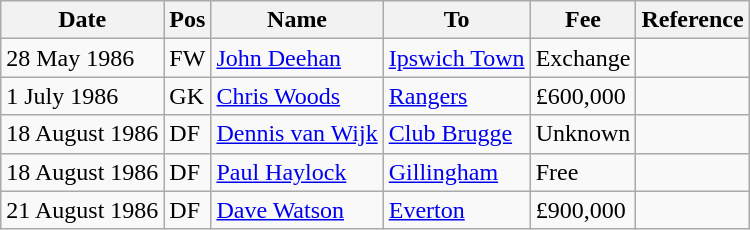<table class="wikitable">
<tr>
<th>Date</th>
<th>Pos</th>
<th>Name</th>
<th>To</th>
<th>Fee</th>
<th>Reference</th>
</tr>
<tr>
<td>28 May 1986</td>
<td>FW</td>
<td><a href='#'>John Deehan</a></td>
<td><a href='#'>Ipswich Town</a></td>
<td>Exchange</td>
<td></td>
</tr>
<tr>
<td>1 July 1986</td>
<td>GK</td>
<td><a href='#'>Chris Woods</a></td>
<td><a href='#'>Rangers</a></td>
<td>£600,000</td>
<td></td>
</tr>
<tr>
<td>18 August 1986</td>
<td>DF</td>
<td><a href='#'>Dennis van Wijk</a></td>
<td><a href='#'>Club Brugge</a></td>
<td>Unknown</td>
<td></td>
</tr>
<tr>
<td>18 August 1986</td>
<td>DF</td>
<td><a href='#'>Paul Haylock</a></td>
<td><a href='#'>Gillingham</a></td>
<td>Free</td>
<td></td>
</tr>
<tr>
<td>21 August 1986</td>
<td>DF</td>
<td><a href='#'>Dave Watson</a></td>
<td><a href='#'>Everton</a></td>
<td>£900,000</td>
<td></td>
</tr>
</table>
